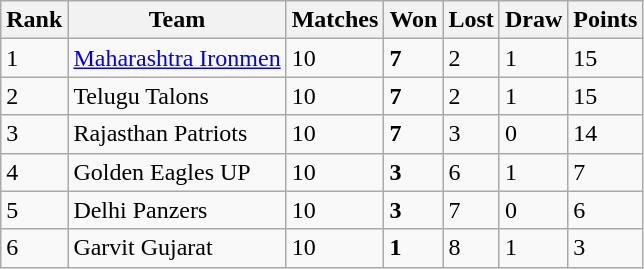<table class="wikitable">
<tr>
<th>Rank</th>
<th>Team</th>
<th>Matches</th>
<th>Won</th>
<th>Lost</th>
<th>Draw</th>
<th>Points</th>
</tr>
<tr>
<td>1</td>
<td><a href='#'>Maharashtra Ironmen</a></td>
<td>10</td>
<td><strong>7</strong></td>
<td>2</td>
<td>1</td>
<td>15</td>
</tr>
<tr>
<td>2</td>
<td>Telugu Talons</td>
<td>10</td>
<td><strong>7</strong></td>
<td>2</td>
<td>1</td>
<td>15</td>
</tr>
<tr>
<td>3</td>
<td>Rajasthan Patriots</td>
<td>10</td>
<td><strong>7</strong></td>
<td>3</td>
<td>0</td>
<td>14</td>
</tr>
<tr>
<td>4</td>
<td>Golden Eagles UP</td>
<td>10</td>
<td><strong>3</strong></td>
<td>6</td>
<td>1</td>
<td>7</td>
</tr>
<tr>
<td>5</td>
<td>Delhi Panzers</td>
<td>10</td>
<td><strong>3</strong></td>
<td>7</td>
<td>0</td>
<td>6</td>
</tr>
<tr>
<td>6</td>
<td>Garvit Gujarat</td>
<td>10</td>
<td><strong>1</strong></td>
<td>8</td>
<td>1</td>
<td>3</td>
</tr>
</table>
